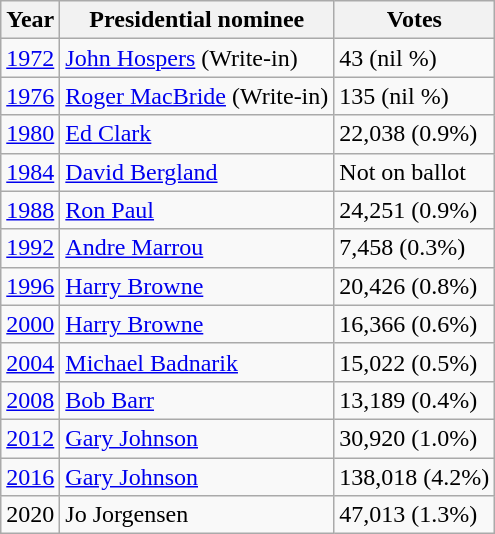<table class="wikitable">
<tr>
<th>Year</th>
<th>Presidential nominee</th>
<th>Votes</th>
</tr>
<tr>
<td><a href='#'>1972</a></td>
<td><a href='#'>John Hospers</a> (Write-in)</td>
<td>43 (nil %)</td>
</tr>
<tr>
<td><a href='#'>1976</a></td>
<td><a href='#'>Roger MacBride</a> (Write-in)</td>
<td>135 (nil %)</td>
</tr>
<tr>
<td><a href='#'>1980</a></td>
<td><a href='#'>Ed Clark</a></td>
<td>22,038 (0.9%)</td>
</tr>
<tr>
<td><a href='#'>1984</a></td>
<td><a href='#'>David Bergland</a></td>
<td>Not on ballot</td>
</tr>
<tr>
<td><a href='#'>1988</a></td>
<td><a href='#'>Ron Paul</a></td>
<td>24,251 (0.9%)</td>
</tr>
<tr>
<td><a href='#'>1992</a></td>
<td><a href='#'>Andre Marrou</a></td>
<td>7,458 (0.3%)</td>
</tr>
<tr>
<td><a href='#'>1996</a></td>
<td><a href='#'>Harry Browne</a></td>
<td>20,426 (0.8%)</td>
</tr>
<tr>
<td><a href='#'>2000</a></td>
<td><a href='#'>Harry Browne</a></td>
<td>16,366  (0.6%)</td>
</tr>
<tr>
<td><a href='#'>2004</a></td>
<td><a href='#'>Michael Badnarik</a></td>
<td>15,022 (0.5%)</td>
</tr>
<tr>
<td><a href='#'>2008</a></td>
<td><a href='#'>Bob Barr</a></td>
<td>13,189 (0.4%)</td>
</tr>
<tr>
<td><a href='#'>2012</a></td>
<td><a href='#'>Gary Johnson</a></td>
<td>30,920 (1.0%)</td>
</tr>
<tr>
<td><a href='#'>2016</a></td>
<td><a href='#'>Gary Johnson</a></td>
<td>138,018 (4.2%)</td>
</tr>
<tr>
<td>2020</td>
<td>Jo Jorgensen</td>
<td>47,013 (1.3%)</td>
</tr>
</table>
